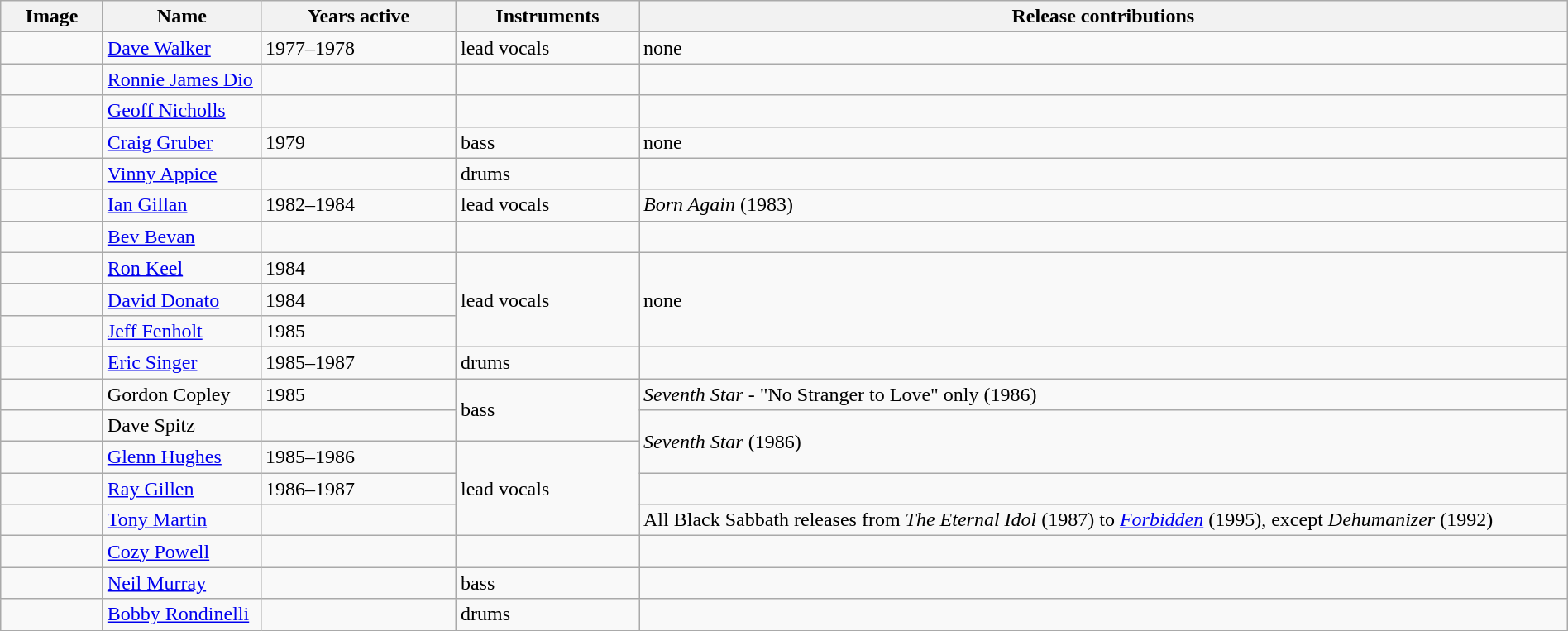<table class="wikitable" border="1" width="100%">
<tr>
<th width="75">Image</th>
<th width="120">Name</th>
<th width="150">Years active</th>
<th width="140">Instruments</th>
<th>Release contributions</th>
</tr>
<tr>
<td></td>
<td><a href='#'>Dave Walker</a></td>
<td>1977–1978</td>
<td>lead vocals</td>
<td>none</td>
</tr>
<tr>
<td></td>
<td><a href='#'>Ronnie James Dio</a></td>
<td></td>
<td></td>
<td></td>
</tr>
<tr>
<td></td>
<td><a href='#'>Geoff Nicholls</a></td>
<td></td>
<td></td>
<td></td>
</tr>
<tr>
<td></td>
<td><a href='#'>Craig Gruber</a></td>
<td>1979 </td>
<td>bass</td>
<td>none</td>
</tr>
<tr>
<td></td>
<td><a href='#'>Vinny Appice</a></td>
<td></td>
<td>drums</td>
<td></td>
</tr>
<tr>
<td></td>
<td><a href='#'>Ian Gillan</a></td>
<td>1982–1984</td>
<td>lead vocals</td>
<td><em>Born Again</em> (1983)</td>
</tr>
<tr>
<td></td>
<td><a href='#'>Bev Bevan</a></td>
<td></td>
<td></td>
<td></td>
</tr>
<tr>
<td></td>
<td><a href='#'>Ron Keel</a></td>
<td>1984</td>
<td rowspan="3">lead vocals</td>
<td rowspan="3">none</td>
</tr>
<tr>
<td></td>
<td><a href='#'>David Donato</a></td>
<td>1984 </td>
</tr>
<tr>
<td></td>
<td><a href='#'>Jeff Fenholt</a></td>
<td>1985 </td>
</tr>
<tr>
<td></td>
<td><a href='#'>Eric Singer</a></td>
<td>1985–1987</td>
<td>drums</td>
<td></td>
</tr>
<tr>
<td></td>
<td>Gordon Copley</td>
<td>1985</td>
<td rowspan="2">bass</td>
<td><em>Seventh Star</em> - "No Stranger to Love" only (1986)</td>
</tr>
<tr>
<td></td>
<td>Dave Spitz</td>
<td></td>
<td rowspan="2"><em>Seventh Star</em> (1986)</td>
</tr>
<tr>
<td></td>
<td><a href='#'>Glenn Hughes</a></td>
<td>1985–1986 </td>
<td rowspan="3">lead vocals</td>
</tr>
<tr>
<td></td>
<td><a href='#'>Ray Gillen</a></td>
<td>1986–1987 </td>
<td></td>
</tr>
<tr>
<td></td>
<td><a href='#'>Tony Martin</a></td>
<td></td>
<td>All Black Sabbath releases from <em>The Eternal Idol</em> (1987) to <em><a href='#'>Forbidden</a></em> (1995), except <em>Dehumanizer</em> (1992)</td>
</tr>
<tr>
<td></td>
<td><a href='#'>Cozy Powell</a></td>
<td></td>
<td></td>
<td></td>
</tr>
<tr>
<td></td>
<td><a href='#'>Neil Murray</a></td>
<td></td>
<td>bass</td>
<td></td>
</tr>
<tr>
<td></td>
<td><a href='#'>Bobby Rondinelli</a></td>
<td></td>
<td>drums</td>
<td></td>
</tr>
</table>
